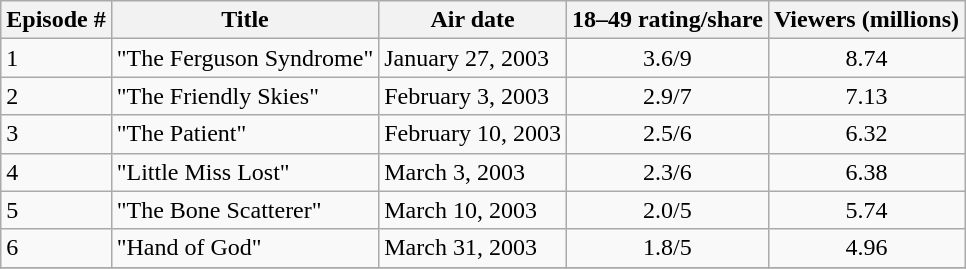<table class="wikitable">
<tr>
<th>Episode #</th>
<th>Title</th>
<th>Air date</th>
<th>18–49 rating/share</th>
<th>Viewers (millions)</th>
</tr>
<tr>
<td>1</td>
<td>"The Ferguson Syndrome"</td>
<td>January 27, 2003</td>
<td style="text-align:center">3.6/9</td>
<td style="text-align:center">8.74</td>
</tr>
<tr>
<td>2</td>
<td>"The Friendly Skies"</td>
<td>February 3, 2003</td>
<td style="text-align:center">2.9/7</td>
<td style="text-align:center">7.13</td>
</tr>
<tr>
<td>3</td>
<td>"The Patient"</td>
<td>February 10, 2003</td>
<td style="text-align:center">2.5/6</td>
<td style="text-align:center">6.32</td>
</tr>
<tr>
<td>4</td>
<td>"Little Miss Lost"</td>
<td>March 3, 2003</td>
<td style="text-align:center">2.3/6</td>
<td style="text-align:center">6.38</td>
</tr>
<tr>
<td>5</td>
<td>"The Bone Scatterer"</td>
<td>March 10, 2003</td>
<td style="text-align:center">2.0/5</td>
<td style="text-align:center">5.74</td>
</tr>
<tr>
<td>6</td>
<td>"Hand of God"</td>
<td>March 31, 2003</td>
<td style="text-align:center">1.8/5</td>
<td style="text-align:center">4.96</td>
</tr>
<tr>
</tr>
</table>
